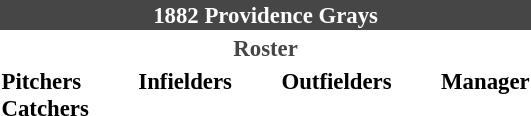<table class="toccolours" style="font-size: 95%;">
<tr>
<th colspan="10" style="background-color: #464646; color: white; text-align: center;">1882 Providence Grays</th>
</tr>
<tr>
<td colspan="10" style="background-color: white; color: #464646; text-align: center;"><strong>Roster</strong></td>
</tr>
<tr>
<td valign="top"><strong>Pitchers</strong><br>
<strong>Catchers</strong>


</td>
<td width="25px"></td>
<td valign="top"><strong>Infielders</strong><br>





</td>
<td width="25px"></td>
<td valign="top"><strong>Outfielders</strong><br>



</td>
<td width="25px"></td>
<td valign="top"><strong>Manager</strong><br></td>
</tr>
</table>
